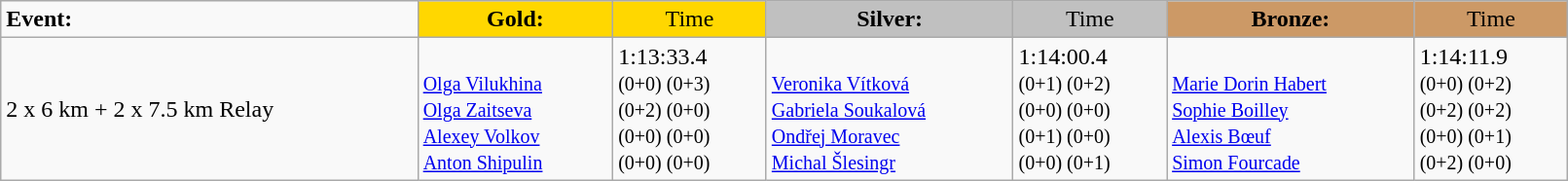<table class="wikitable" border="1" style="width:85%;">
<tr>
<td><strong>Event:</strong></td>
<td style="text-align:center;background-color:gold;"><strong>Gold:</strong></td>
<td style="text-align:center;background-color:gold;">Time</td>
<td style="text-align:center;background-color:silver;"><strong>Silver:</strong></td>
<td style="text-align:center;background-color:silver;">Time</td>
<td style="text-align:center;background-color:#CC9966;"><strong>Bronze:</strong></td>
<td style="text-align:center;background-color:#CC9966;">Time</td>
</tr>
<tr>
<td>2 x 6 km + 2 x 7.5 km Relay<br><em></em></td>
<td><strong></strong><br><small><a href='#'>Olga Vilukhina</a><br><a href='#'>Olga Zaitseva</a><br><a href='#'>Alexey Volkov</a><br><a href='#'>Anton Shipulin</a></small></td>
<td>1:13:33.4<br><small>(0+0) (0+3)<br>(0+2) (0+0)<br>(0+0) (0+0)<br>(0+0) (0+0)</small></td>
<td><br><small><a href='#'>Veronika Vítková</a><br><a href='#'>Gabriela Soukalová</a><br><a href='#'>Ondřej Moravec</a><br><a href='#'>Michal Šlesingr</a></small></td>
<td>1:14:00.4<br><small>(0+1) (0+2)<br>(0+0) (0+0)<br>(0+1) (0+0)<br>(0+0) (0+1)</small></td>
<td><br><small><a href='#'>Marie Dorin Habert</a><br><a href='#'>Sophie Boilley</a><br><a href='#'>Alexis Bœuf</a><br><a href='#'>Simon Fourcade</a></small></td>
<td>1:14:11.9<br><small>(0+0) (0+2)<br>(0+2) (0+2)<br>(0+0) (0+1)<br>(0+2) (0+0)</small></td>
</tr>
</table>
